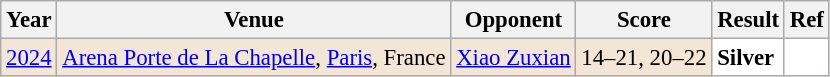<table class="sortable wikitable" style="font-size: 95%;">
<tr>
<th>Year</th>
<th>Venue</th>
<th>Opponent</th>
<th>Score</th>
<th>Result</th>
<th>Ref</th>
</tr>
<tr style="background:#F3E6D7">
<td align="center"><a href='#'>2024</a></td>
<td align="left"><a href='#'>Arena Porte de La Chapelle</a>, <a href='#'>Paris</a>, France</td>
<td align="left"> <a href='#'>Xiao Zuxian</a></td>
<td align="left">14–21, 20–22</td>
<td style="text-align:left; background:white"> <strong>Silver</strong></td>
<td style="text-align:center; background:white"></td>
</tr>
</table>
